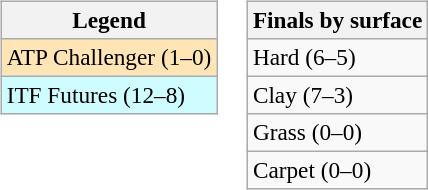<table>
<tr valign=top>
<td><br><table class=wikitable style=font-size:97%>
<tr>
<th>Legend</th>
</tr>
<tr bgcolor=moccasin>
<td>ATP Challenger (1–0)</td>
</tr>
<tr bgcolor=cffcff>
<td>ITF Futures (12–8)</td>
</tr>
</table>
</td>
<td><br><table class=wikitable style=font-size:97%>
<tr>
<th>Finals by surface</th>
</tr>
<tr>
<td>Hard (6–5)</td>
</tr>
<tr>
<td>Clay (7–3)</td>
</tr>
<tr>
<td>Grass (0–0)</td>
</tr>
<tr>
<td>Carpet (0–0)</td>
</tr>
</table>
</td>
</tr>
</table>
